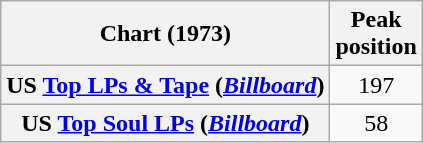<table class="wikitable plainrowheaders" style="text-align:center">
<tr>
<th scope="col">Chart (1973)</th>
<th scope="col">Peak<br>position</th>
</tr>
<tr>
<th scope = "row">US <a href='#'>Top LPs & Tape</a> (<em><a href='#'>Billboard</a></em>)</th>
<td>197</td>
</tr>
<tr>
<th scope = "row">US <a href='#'>Top Soul LPs</a> (<em><a href='#'>Billboard</a></em>)</th>
<td>58</td>
</tr>
</table>
